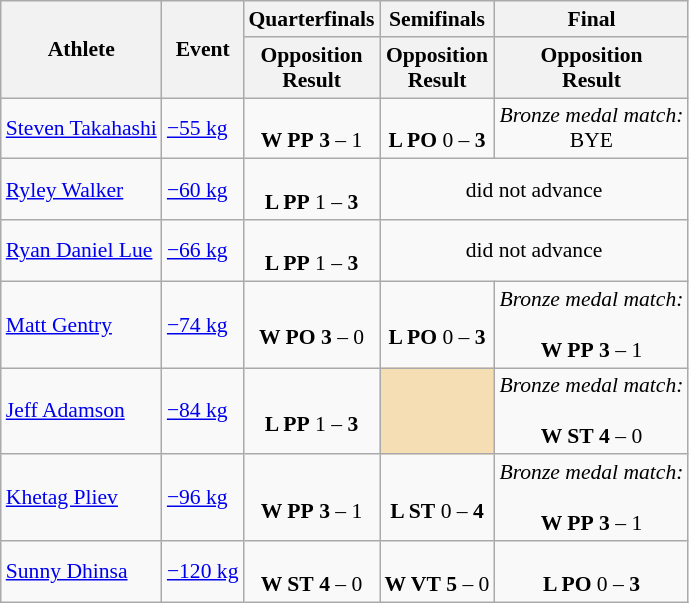<table class="wikitable" border="1" style="font-size:90%">
<tr>
<th rowspan=2>Athlete</th>
<th rowspan=2>Event</th>
<th>Quarterfinals</th>
<th>Semifinals</th>
<th>Final</th>
</tr>
<tr>
<th>Opposition<br>Result</th>
<th>Opposition<br>Result</th>
<th>Opposition<br>Result</th>
</tr>
<tr>
<td><a href='#'>Steven Takahashi</a></td>
<td><a href='#'>−55 kg</a></td>
<td align=center><br><strong>W PP</strong> <strong>3</strong> – 1</td>
<td align=center><br><strong>L PO</strong> 0 – <strong>3</strong></td>
<td align=center><em>Bronze medal match:</em><br>BYE<br></td>
</tr>
<tr>
<td><a href='#'>Ryley Walker</a></td>
<td><a href='#'>−60 kg</a></td>
<td align=center><br><strong>L PP</strong> 1 – <strong>3</strong></td>
<td align=center colspan="7">did not advance</td>
</tr>
<tr>
<td><a href='#'>Ryan Daniel Lue</a></td>
<td><a href='#'>−66 kg</a></td>
<td align=center><br><strong>L PP</strong> 1 – <strong>3</strong></td>
<td align=center colspan="7">did not advance</td>
</tr>
<tr>
<td><a href='#'>Matt Gentry</a></td>
<td><a href='#'>−74 kg</a></td>
<td align=center><br><strong>W PO</strong> <strong>3</strong> – 0</td>
<td align=center><br><strong>L PO</strong> 0 – <strong>3</strong></td>
<td align=center><em>Bronze medal match:</em><br><br><strong>W PP</strong> <strong>3</strong> – 1<br></td>
</tr>
<tr>
<td><a href='#'>Jeff Adamson</a></td>
<td><a href='#'>−84 kg</a></td>
<td align=center><br><strong>L PP</strong> 1 – <strong>3</strong></td>
<td bgcolor=wheat></td>
<td align=center><em>Bronze medal match:</em><br><br><strong>W ST</strong> <strong>4</strong> – 0<br></td>
</tr>
<tr>
<td><a href='#'>Khetag Pliev</a></td>
<td><a href='#'>−96 kg</a></td>
<td align=center><br><strong>W PP</strong> <strong>3</strong> – 1</td>
<td align=center><br><strong>L ST</strong> 0 – <strong>4</strong></td>
<td align=center><em>Bronze medal match:</em><br><br><strong>W PP</strong> <strong>3</strong> – 1<br></td>
</tr>
<tr>
<td><a href='#'>Sunny Dhinsa</a></td>
<td><a href='#'>−120 kg</a></td>
<td align=center><br><strong>W ST</strong> <strong>4</strong> – 0</td>
<td align=center><br><strong>W VT</strong> <strong>5</strong> – 0</td>
<td align=center><br><strong>L PO</strong> 0 – <strong>3</strong><br></td>
</tr>
</table>
